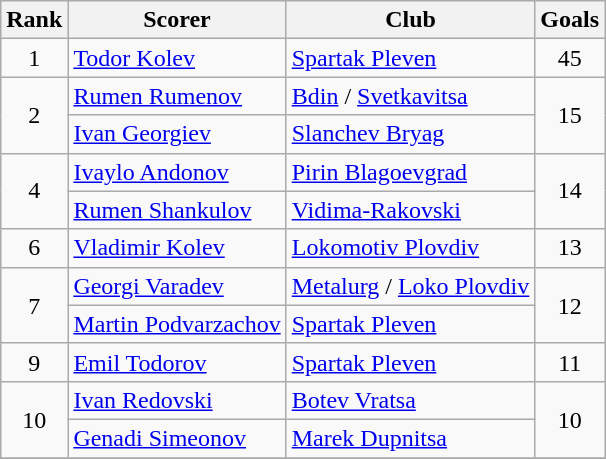<table class="wikitable" style="text-align:center">
<tr>
<th>Rank</th>
<th>Scorer</th>
<th>Club</th>
<th>Goals</th>
</tr>
<tr>
<td rowspan="1">1</td>
<td align="left"> <a href='#'>Todor Kolev</a></td>
<td align="left"><a href='#'>Spartak Pleven</a></td>
<td rowspan="1">45</td>
</tr>
<tr>
<td rowspan="2">2</td>
<td align="left"> <a href='#'>Rumen Rumenov</a></td>
<td align="left"><a href='#'>Bdin</a> / <a href='#'>Svetkavitsa</a></td>
<td rowspan="2">15</td>
</tr>
<tr>
<td align="left"> <a href='#'>Ivan Georgiev</a></td>
<td align="left"><a href='#'>Slanchev Bryag</a></td>
</tr>
<tr>
<td rowspan="2">4</td>
<td align="left"> <a href='#'>Ivaylo Andonov</a></td>
<td align="left"><a href='#'>Pirin Blagoevgrad</a></td>
<td rowspan="2">14</td>
</tr>
<tr>
<td align="left"> <a href='#'>Rumen Shankulov</a></td>
<td align="left"><a href='#'>Vidima-Rakovski</a></td>
</tr>
<tr>
<td rowspan="1">6</td>
<td align="left"> <a href='#'>Vladimir Kolev</a></td>
<td align="left"><a href='#'>Lokomotiv Plovdiv</a></td>
<td rowspan="1">13</td>
</tr>
<tr>
<td rowspan="2">7</td>
<td align="left"> <a href='#'>Georgi Varadev</a></td>
<td align="left"><a href='#'>Metalurg</a> / <a href='#'>Loko Plovdiv</a></td>
<td rowspan="2">12</td>
</tr>
<tr>
<td align="left"> <a href='#'>Martin Podvarzachov</a></td>
<td align="left"><a href='#'>Spartak Pleven</a></td>
</tr>
<tr>
<td rowspan="1">9</td>
<td align="left"> <a href='#'>Emil Todorov</a></td>
<td align="left"><a href='#'>Spartak Pleven</a></td>
<td rowspan="1">11</td>
</tr>
<tr>
<td rowspan="2">10</td>
<td align="left"> <a href='#'>Ivan Redovski</a></td>
<td align="left"><a href='#'>Botev Vratsa</a></td>
<td rowspan="2">10</td>
</tr>
<tr>
<td align="left"> <a href='#'>Genadi Simeonov</a></td>
<td align="left"><a href='#'>Marek Dupnitsa</a></td>
</tr>
<tr>
</tr>
</table>
